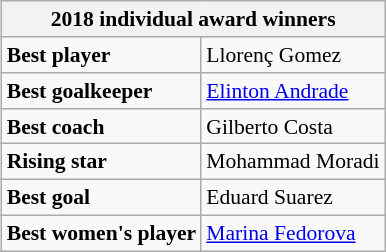<table class=wikitable style="font-size:90%; float: right; margin-left: 1em">
<tr>
<th colspan="2">2018 individual award winners</th>
</tr>
<tr>
<td><strong>Best player</strong></td>
<td> Llorenç Gomez</td>
</tr>
<tr>
<td><strong>Best goalkeeper</strong></td>
<td> <a href='#'>Elinton Andrade</a></td>
</tr>
<tr>
<td><strong>Best coach</strong></td>
<td> Gilberto Costa</td>
</tr>
<tr>
<td><strong>Rising star</strong></td>
<td> Mohammad Moradi</td>
</tr>
<tr>
<td><strong>Best goal</strong></td>
<td> Eduard Suarez</td>
</tr>
<tr>
<td><strong>Best women's player</strong></td>
<td> <a href='#'>Marina Fedorova</a></td>
</tr>
</table>
